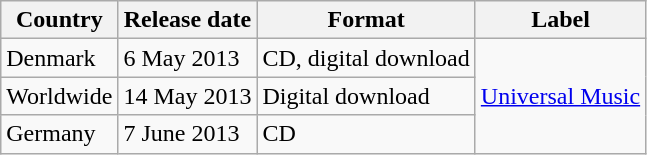<table class="wikitable plainrowheaders">
<tr>
<th scope="col">Country</th>
<th scope="col">Release date</th>
<th scope="col">Format</th>
<th scope="col">Label</th>
</tr>
<tr>
<td>Denmark</td>
<td>6 May 2013</td>
<td>CD, digital download</td>
<td rowspan="3"><a href='#'>Universal Music</a></td>
</tr>
<tr>
<td>Worldwide</td>
<td>14 May 2013</td>
<td>Digital download</td>
</tr>
<tr>
<td>Germany</td>
<td>7 June 2013</td>
<td>CD</td>
</tr>
</table>
